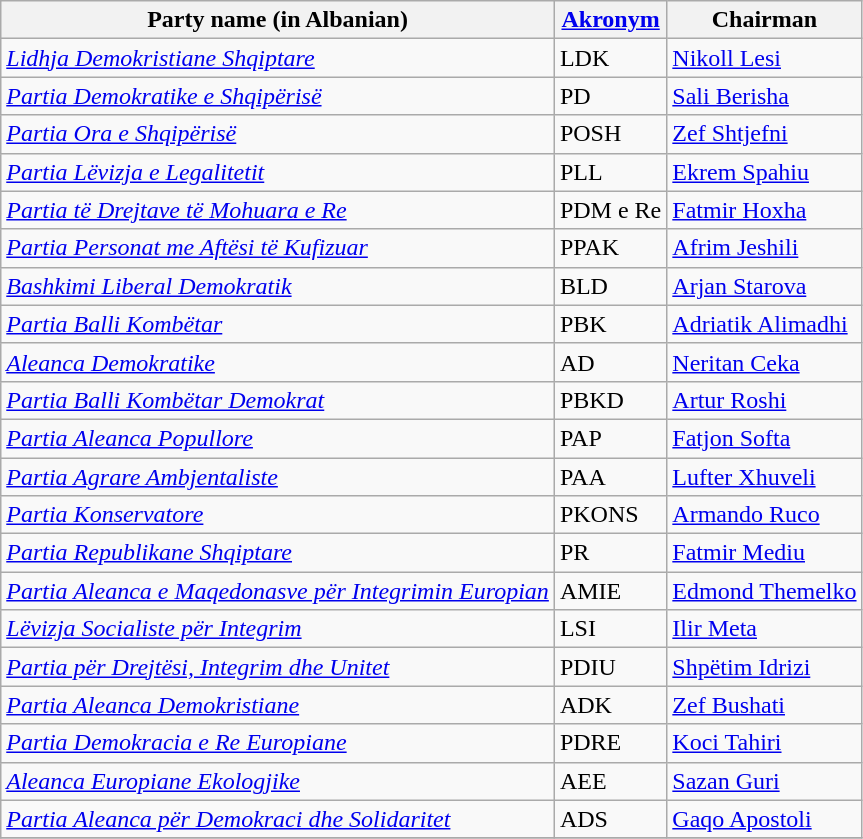<table class="wikitable sortable">
<tr>
<th>Party name (in Albanian)</th>
<th><a href='#'>Akronym</a></th>
<th>Chairman</th>
</tr>
<tr>
<td><em><a href='#'>Lidhja Demokristiane Shqiptare</a></em></td>
<td>LDK</td>
<td><a href='#'>Nikoll Lesi</a></td>
</tr>
<tr>
<td><em><a href='#'>Partia Demokratike e Shqipërisë</a></em></td>
<td>PD</td>
<td><a href='#'>Sali Berisha</a></td>
</tr>
<tr>
<td><em><a href='#'>Partia Ora e Shqipërisë</a></em></td>
<td>POSH</td>
<td><a href='#'>Zef Shtjefni</a></td>
</tr>
<tr>
<td><em><a href='#'>Partia Lëvizja e Legalitetit</a></em></td>
<td>PLL</td>
<td><a href='#'>Ekrem Spahiu</a></td>
</tr>
<tr>
<td><em><a href='#'>Partia të Drejtave të Mohuara e Re</a></em></td>
<td>PDM e Re</td>
<td><a href='#'>Fatmir Hoxha</a></td>
</tr>
<tr>
<td><em><a href='#'>Partia Personat me Aftësi të Kufizuar</a></em></td>
<td>PPAK</td>
<td><a href='#'>Afrim Jeshili</a></td>
</tr>
<tr>
<td><em><a href='#'>Bashkimi Liberal Demokratik</a></em></td>
<td>BLD</td>
<td><a href='#'>Arjan Starova</a></td>
</tr>
<tr>
<td><em><a href='#'>Partia Balli Kombëtar</a></em></td>
<td>PBK</td>
<td><a href='#'>Adriatik Alimadhi</a></td>
</tr>
<tr>
<td><em><a href='#'>Aleanca Demokratike</a></em></td>
<td>AD</td>
<td><a href='#'>Neritan Ceka</a></td>
</tr>
<tr>
<td><em><a href='#'>Partia Balli Kombëtar Demokrat</a></em></td>
<td>PBKD</td>
<td><a href='#'>Artur Roshi</a></td>
</tr>
<tr>
<td><em><a href='#'>Partia Aleanca Popullore</a></em></td>
<td>PAP</td>
<td><a href='#'>Fatjon Softa</a></td>
</tr>
<tr>
<td><em><a href='#'>Partia Agrare Ambjentaliste</a></em></td>
<td>PAA</td>
<td><a href='#'>Lufter Xhuveli</a></td>
</tr>
<tr>
<td><em><a href='#'>Partia Konservatore</a></em></td>
<td>PKONS</td>
<td><a href='#'>Armando Ruco</a></td>
</tr>
<tr>
<td><em><a href='#'>Partia Republikane Shqiptare</a></em></td>
<td>PR</td>
<td><a href='#'>Fatmir Mediu</a></td>
</tr>
<tr>
<td><em><a href='#'>Partia Aleanca e Maqedonasve për Integrimin Europian</a></em></td>
<td>AMIE</td>
<td><a href='#'>Edmond Themelko</a></td>
</tr>
<tr>
<td><em><a href='#'>Lëvizja Socialiste për Integrim</a></em></td>
<td>LSI</td>
<td><a href='#'>Ilir Meta</a></td>
</tr>
<tr>
<td><em><a href='#'>Partia për Drejtësi, Integrim dhe Unitet</a></em></td>
<td>PDIU</td>
<td><a href='#'>Shpëtim Idrizi</a></td>
</tr>
<tr>
<td><em><a href='#'>Partia Aleanca Demokristiane</a></em></td>
<td>ADK</td>
<td><a href='#'>Zef Bushati</a></td>
</tr>
<tr>
<td><em><a href='#'>Partia Demokracia e Re Europiane</a></em></td>
<td>PDRE</td>
<td><a href='#'>Koci Tahiri</a></td>
</tr>
<tr>
<td><em><a href='#'>Aleanca Europiane Ekologjike</a></em></td>
<td>AEE</td>
<td><a href='#'>Sazan Guri</a></td>
</tr>
<tr>
<td><em><a href='#'>Partia Aleanca për Demokraci dhe Solidaritet</a></em></td>
<td>ADS</td>
<td><a href='#'>Gaqo Apostoli</a></td>
</tr>
<tr>
</tr>
</table>
